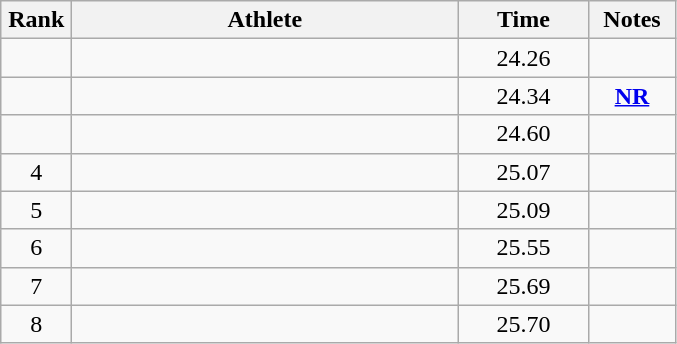<table class="wikitable sortable" style="text-align:center">
<tr>
<th width=40>Rank</th>
<th width=250>Athlete</th>
<th width=80>Time</th>
<th width=50>Notes</th>
</tr>
<tr>
<td></td>
<td align=left></td>
<td>24.26</td>
<td></td>
</tr>
<tr>
<td></td>
<td align=left></td>
<td>24.34</td>
<td><strong><a href='#'>NR</a></strong></td>
</tr>
<tr>
<td></td>
<td align=left></td>
<td>24.60</td>
<td></td>
</tr>
<tr>
<td>4</td>
<td align=left></td>
<td>25.07</td>
<td></td>
</tr>
<tr>
<td>5</td>
<td align=left></td>
<td>25.09</td>
<td></td>
</tr>
<tr>
<td>6</td>
<td align=left></td>
<td>25.55</td>
<td></td>
</tr>
<tr>
<td>7</td>
<td align=left></td>
<td>25.69</td>
<td></td>
</tr>
<tr>
<td>8</td>
<td align=left></td>
<td>25.70</td>
<td></td>
</tr>
</table>
